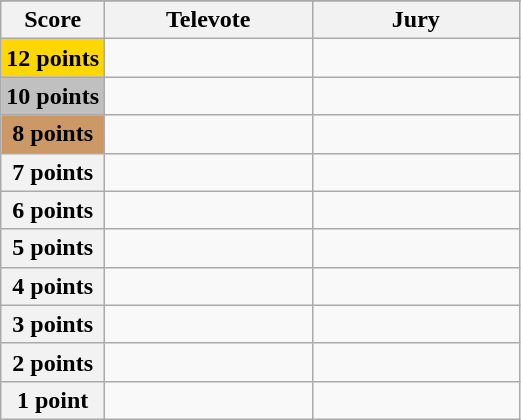<table class="wikitable">
<tr>
</tr>
<tr>
<th scope="col" width="20%">Score</th>
<th scope="col" width="40%">Televote</th>
<th scope="col" width="40%">Jury</th>
</tr>
<tr>
<th scope="row" style="background:gold">12 points</th>
<td></td>
<td></td>
</tr>
<tr>
<th scope="row" style="background:silver">10 points</th>
<td></td>
<td></td>
</tr>
<tr>
<th scope="row" style="background:#CC9966">8 points</th>
<td></td>
<td></td>
</tr>
<tr>
<th scope="row">7 points</th>
<td></td>
<td></td>
</tr>
<tr>
<th scope="row">6 points</th>
<td></td>
<td></td>
</tr>
<tr>
<th scope="row">5 points</th>
<td></td>
<td></td>
</tr>
<tr>
<th scope="row">4 points</th>
<td></td>
<td></td>
</tr>
<tr>
<th scope="row">3 points</th>
<td></td>
<td></td>
</tr>
<tr>
<th scope="row">2 points</th>
<td></td>
<td></td>
</tr>
<tr>
<th scope="row">1 point</th>
<td></td>
<td></td>
</tr>
</table>
